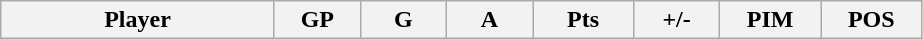<table class="wikitable sortable" style="text-align:center;">
<tr>
<th width="175px">Player</th>
<th width="50px">GP</th>
<th width="50px">G</th>
<th width="50px">A</th>
<th width="60px">Pts</th>
<th width="50px">+/-</th>
<th width="60px">PIM</th>
<th width="60px">POS</th>
</tr>
</table>
